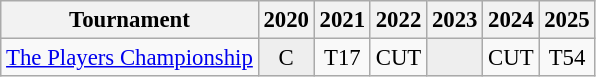<table class="wikitable" style="font-size:95%;text-align:center;">
<tr>
<th>Tournament</th>
<th>2020</th>
<th>2021</th>
<th>2022</th>
<th>2023</th>
<th>2024</th>
<th>2025</th>
</tr>
<tr>
<td align=left><a href='#'>The Players Championship</a></td>
<td style="background:#eeeeee;">C</td>
<td>T17</td>
<td>CUT</td>
<td style="background:#eeeeee;"></td>
<td>CUT</td>
<td>T54</td>
</tr>
</table>
